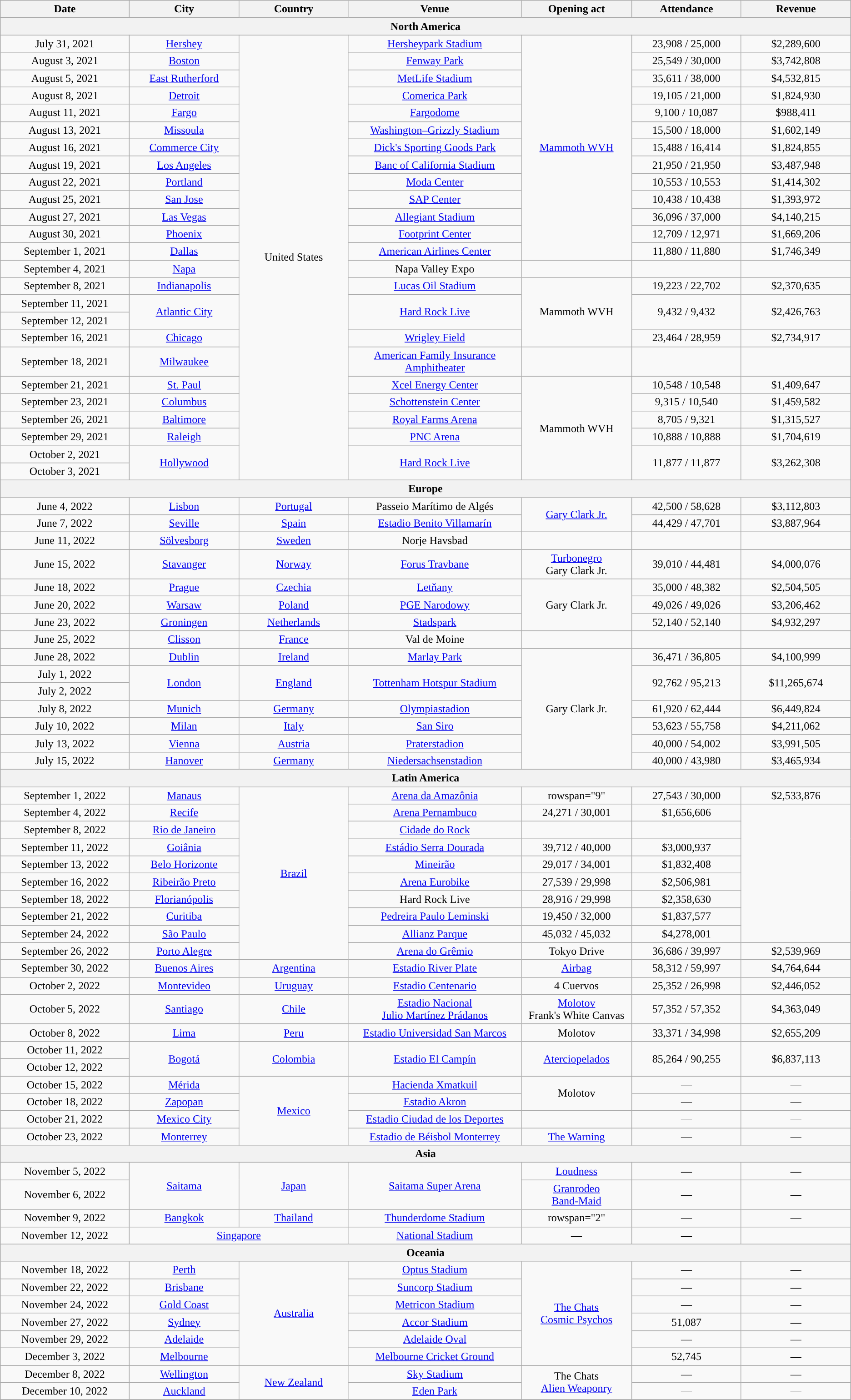<table class="wikitable" style="text-align:center;">
<tr>
<th scope="col" style="width:12em;">Date</th>
<th scope="col" style="width:10em;">City</th>
<th scope="col" style="width:10em;">Country</th>
<th scope="col" style="width:16em;">Venue</th>
<th scope="col" style="width:10em;">Opening act</th>
<th scope="col" style="width:10em;">Attendance</th>
<th scope="col" style="width:10em;">Revenue</th>
</tr>
<tr>
<th colspan="7">North America</th>
</tr>
<tr>
<td>July 31, 2021</td>
<td><a href='#'>Hershey</a></td>
<td rowspan="25">United States</td>
<td><a href='#'>Hersheypark Stadium</a></td>
<td rowspan="13"><a href='#'>Mammoth WVH</a></td>
<td>23,908 / 25,000</td>
<td>$2,289,600</td>
</tr>
<tr>
<td>August 3, 2021</td>
<td><a href='#'>Boston</a></td>
<td><a href='#'>Fenway Park</a></td>
<td>25,549 / 30,000</td>
<td>$3,742,808</td>
</tr>
<tr>
<td>August 5, 2021</td>
<td><a href='#'>East Rutherford</a></td>
<td><a href='#'>MetLife Stadium</a></td>
<td>35,611 / 38,000</td>
<td>$4,532,815</td>
</tr>
<tr>
<td>August 8, 2021</td>
<td><a href='#'>Detroit</a></td>
<td><a href='#'>Comerica Park</a></td>
<td>19,105 / 21,000</td>
<td>$1,824,930</td>
</tr>
<tr>
<td>August 11, 2021</td>
<td><a href='#'>Fargo</a></td>
<td><a href='#'>Fargodome</a></td>
<td>9,100 / 10,087</td>
<td>$988,411</td>
</tr>
<tr>
<td>August 13, 2021</td>
<td><a href='#'>Missoula</a></td>
<td><a href='#'>Washington–Grizzly Stadium</a></td>
<td>15,500 / 18,000</td>
<td>$1,602,149</td>
</tr>
<tr>
<td>August 16, 2021</td>
<td><a href='#'>Commerce City</a></td>
<td><a href='#'>Dick's Sporting Goods Park</a></td>
<td>15,488 / 16,414</td>
<td>$1,824,855</td>
</tr>
<tr>
<td>August 19, 2021</td>
<td><a href='#'>Los Angeles</a></td>
<td><a href='#'>Banc of California Stadium</a></td>
<td>21,950 / 21,950</td>
<td>$3,487,948</td>
</tr>
<tr>
<td>August 22, 2021</td>
<td><a href='#'>Portland</a></td>
<td><a href='#'>Moda Center</a></td>
<td>10,553 / 10,553</td>
<td>$1,414,302</td>
</tr>
<tr>
<td>August 25, 2021</td>
<td><a href='#'>San Jose</a></td>
<td><a href='#'>SAP Center</a></td>
<td>10,438 / 10,438</td>
<td>$1,393,972</td>
</tr>
<tr>
<td>August 27, 2021</td>
<td><a href='#'>Las Vegas</a></td>
<td><a href='#'>Allegiant Stadium</a></td>
<td>36,096 / 37,000</td>
<td>$4,140,215</td>
</tr>
<tr>
<td>August 30, 2021</td>
<td><a href='#'>Phoenix</a></td>
<td><a href='#'>Footprint Center</a></td>
<td>12,709 / 12,971</td>
<td>$1,669,206</td>
</tr>
<tr>
<td>September 1, 2021</td>
<td><a href='#'>Dallas</a></td>
<td><a href='#'>American Airlines Center</a></td>
<td>11,880 / 11,880</td>
<td>$1,746,349</td>
</tr>
<tr>
<td>September 4, 2021</td>
<td><a href='#'>Napa</a></td>
<td>Napa Valley Expo</td>
<td></td>
<td></td>
<td></td>
</tr>
<tr>
<td>September 8, 2021</td>
<td><a href='#'>Indianapolis</a></td>
<td><a href='#'>Lucas Oil Stadium</a></td>
<td rowspan="4">Mammoth WVH</td>
<td>19,223 / 22,702</td>
<td>$2,370,635</td>
</tr>
<tr>
<td>September 11, 2021</td>
<td rowspan="2"><a href='#'>Atlantic City</a></td>
<td rowspan="2"><a href='#'>Hard Rock Live</a></td>
<td rowspan="2">9,432 / 9,432</td>
<td rowspan="2">$2,426,763</td>
</tr>
<tr>
<td>September 12, 2021</td>
</tr>
<tr>
<td>September 16, 2021</td>
<td><a href='#'>Chicago</a></td>
<td><a href='#'>Wrigley Field</a></td>
<td>23,464 / 28,959</td>
<td>$2,734,917</td>
</tr>
<tr>
<td>September 18, 2021</td>
<td><a href='#'>Milwaukee</a></td>
<td><a href='#'>American Family Insurance Amphitheater</a></td>
<td></td>
<td></td>
<td></td>
</tr>
<tr>
<td>September 21, 2021</td>
<td><a href='#'>St. Paul</a></td>
<td><a href='#'>Xcel Energy Center</a></td>
<td rowspan="6">Mammoth WVH</td>
<td>10,548 / 10,548</td>
<td>$1,409,647</td>
</tr>
<tr>
<td>September 23, 2021</td>
<td><a href='#'>Columbus</a></td>
<td><a href='#'>Schottenstein Center</a></td>
<td>9,315 / 10,540</td>
<td>$1,459,582</td>
</tr>
<tr>
<td>September 26, 2021</td>
<td><a href='#'>Baltimore</a></td>
<td><a href='#'>Royal Farms Arena</a></td>
<td>8,705 / 9,321</td>
<td>$1,315,527</td>
</tr>
<tr>
<td>September 29, 2021</td>
<td><a href='#'>Raleigh</a></td>
<td><a href='#'>PNC Arena</a></td>
<td>10,888 / 10,888</td>
<td>$1,704,619</td>
</tr>
<tr>
<td>October 2, 2021</td>
<td rowspan="2"><a href='#'>Hollywood</a></td>
<td rowspan="2"><a href='#'>Hard Rock Live</a></td>
<td rowspan="2">11,877 / 11,877</td>
<td rowspan="2">$3,262,308</td>
</tr>
<tr>
<td>October 3, 2021</td>
</tr>
<tr>
<th colspan="7">Europe</th>
</tr>
<tr>
<td>June 4, 2022</td>
<td><a href='#'>Lisbon</a></td>
<td><a href='#'>Portugal</a></td>
<td>Passeio Marítimo de Algés</td>
<td rowspan="2"><a href='#'>Gary Clark Jr.</a></td>
<td>42,500 / 58,628</td>
<td>$3,112,803</td>
</tr>
<tr>
<td>June 7, 2022</td>
<td><a href='#'>Seville</a></td>
<td><a href='#'>Spain</a></td>
<td><a href='#'>Estadio Benito Villamarín</a></td>
<td>44,429 / 47,701</td>
<td>$3,887,964</td>
</tr>
<tr>
<td>June 11, 2022</td>
<td><a href='#'>Sölvesborg</a></td>
<td><a href='#'>Sweden</a></td>
<td>Norje Havsbad</td>
<td></td>
<td></td>
<td></td>
</tr>
<tr>
<td>June 15, 2022</td>
<td><a href='#'>Stavanger</a></td>
<td><a href='#'>Norway</a></td>
<td><a href='#'>Forus Travbane</a></td>
<td><a href='#'>Turbonegro</a><br>Gary Clark Jr.</td>
<td>39,010 / 44,481</td>
<td>$4,000,076</td>
</tr>
<tr>
<td>June 18, 2022</td>
<td><a href='#'>Prague</a></td>
<td><a href='#'>Czechia</a></td>
<td><a href='#'>Letňany</a></td>
<td rowspan="3">Gary Clark Jr.</td>
<td>35,000 / 48,382</td>
<td>$2,504,505</td>
</tr>
<tr>
<td>June 20, 2022</td>
<td><a href='#'>Warsaw</a></td>
<td><a href='#'>Poland</a></td>
<td><a href='#'>PGE Narodowy</a></td>
<td>49,026 / 49,026</td>
<td>$3,206,462</td>
</tr>
<tr>
<td>June 23, 2022</td>
<td><a href='#'>Groningen</a></td>
<td><a href='#'>Netherlands</a></td>
<td><a href='#'>Stadspark</a></td>
<td>52,140 / 52,140</td>
<td>$4,932,297</td>
</tr>
<tr>
<td>June 25, 2022</td>
<td><a href='#'>Clisson</a></td>
<td><a href='#'>France</a></td>
<td>Val de Moine</td>
<td></td>
<td></td>
<td></td>
</tr>
<tr>
<td>June 28, 2022</td>
<td><a href='#'>Dublin</a></td>
<td><a href='#'>Ireland</a></td>
<td><a href='#'>Marlay Park</a></td>
<td rowspan="7">Gary Clark Jr.</td>
<td>36,471 / 36,805</td>
<td>$4,100,999</td>
</tr>
<tr>
<td>July 1, 2022</td>
<td rowspan="2"><a href='#'>London</a></td>
<td rowspan="2"><a href='#'>England</a></td>
<td rowspan="2"><a href='#'>Tottenham Hotspur Stadium</a></td>
<td rowspan="2">92,762 / 95,213</td>
<td rowspan="2">$11,265,674</td>
</tr>
<tr>
<td>July 2, 2022</td>
</tr>
<tr>
<td>July 8, 2022</td>
<td><a href='#'>Munich</a></td>
<td><a href='#'>Germany</a></td>
<td><a href='#'>Olympiastadion</a></td>
<td>61,920 / 62,444</td>
<td>$6,449,824</td>
</tr>
<tr>
<td>July 10, 2022</td>
<td><a href='#'>Milan</a></td>
<td><a href='#'>Italy</a></td>
<td><a href='#'>San Siro</a></td>
<td>53,623 / 55,758</td>
<td>$4,211,062</td>
</tr>
<tr>
<td>July 13, 2022</td>
<td><a href='#'>Vienna</a></td>
<td><a href='#'>Austria</a></td>
<td><a href='#'>Praterstadion</a></td>
<td>40,000 / 54,002</td>
<td>$3,991,505</td>
</tr>
<tr>
<td>July 15, 2022</td>
<td><a href='#'>Hanover</a></td>
<td><a href='#'>Germany</a></td>
<td><a href='#'>Niedersachsenstadion</a></td>
<td>40,000 / 43,980</td>
<td>$3,465,934</td>
</tr>
<tr>
<th colspan="7">Latin America</th>
</tr>
<tr>
<td>September 1, 2022</td>
<td><a href='#'>Manaus</a></td>
<td rowspan="10"><a href='#'>Brazil</a></td>
<td><a href='#'>Arena da Amazônia</a></td>
<td>rowspan="9" </td>
<td>27,543 / 30,000</td>
<td>$2,533,876</td>
</tr>
<tr>
<td>September 4, 2022</td>
<td><a href='#'>Recife</a></td>
<td><a href='#'>Arena Pernambuco</a></td>
<td>24,271 / 30,001</td>
<td>$1,656,606</td>
</tr>
<tr>
<td>September 8, 2022</td>
<td><a href='#'>Rio de Janeiro</a></td>
<td><a href='#'>Cidade do Rock</a></td>
<td></td>
<td></td>
</tr>
<tr>
<td>September 11, 2022</td>
<td><a href='#'>Goiânia</a></td>
<td><a href='#'>Estádio Serra Dourada</a></td>
<td>39,712 / 40,000</td>
<td>$3,000,937</td>
</tr>
<tr>
<td>September 13, 2022</td>
<td><a href='#'>Belo Horizonte</a></td>
<td><a href='#'>Mineirão</a></td>
<td>29,017 / 34,001</td>
<td>$1,832,408</td>
</tr>
<tr>
<td>September 16, 2022</td>
<td><a href='#'>Ribeirão Preto</a></td>
<td><a href='#'>Arena Eurobike</a></td>
<td>27,539 / 29,998</td>
<td>$2,506,981</td>
</tr>
<tr>
<td>September 18, 2022</td>
<td><a href='#'>Florianópolis</a></td>
<td>Hard Rock Live</td>
<td>28,916 / 29,998</td>
<td>$2,358,630</td>
</tr>
<tr>
<td>September 21, 2022</td>
<td><a href='#'>Curitiba</a></td>
<td><a href='#'>Pedreira Paulo Leminski</a></td>
<td>19,450 / 32,000</td>
<td>$1,837,577</td>
</tr>
<tr>
<td>September 24, 2022</td>
<td><a href='#'>São Paulo</a></td>
<td><a href='#'>Allianz Parque</a></td>
<td>45,032 / 45,032</td>
<td>$4,278,001</td>
</tr>
<tr>
<td>September 26, 2022</td>
<td><a href='#'>Porto Alegre</a></td>
<td><a href='#'>Arena do Grêmio</a></td>
<td>Tokyo Drive</td>
<td>36,686 / 39,997</td>
<td>$2,539,969</td>
</tr>
<tr>
<td>September 30, 2022</td>
<td><a href='#'>Buenos Aires</a></td>
<td><a href='#'>Argentina</a></td>
<td><a href='#'>Estadio River Plate</a></td>
<td><a href='#'>Airbag</a></td>
<td>58,312 / 59,997</td>
<td>$4,764,644</td>
</tr>
<tr>
<td>October 2, 2022</td>
<td><a href='#'>Montevideo</a></td>
<td><a href='#'>Uruguay</a></td>
<td><a href='#'>Estadio Centenario</a></td>
<td>4 Cuervos</td>
<td>25,352 / 26,998</td>
<td>$2,446,052</td>
</tr>
<tr>
<td>October 5, 2022</td>
<td><a href='#'>Santiago</a></td>
<td><a href='#'>Chile</a></td>
<td><a href='#'>Estadio Nacional<br>Julio Martínez Prádanos</a></td>
<td><a href='#'>Molotov</a> <br> Frank's White Canvas</td>
<td>57,352 / 57,352</td>
<td>$4,363,049</td>
</tr>
<tr>
<td>October 8, 2022</td>
<td><a href='#'>Lima</a></td>
<td><a href='#'>Peru</a></td>
<td><a href='#'>Estadio Universidad San Marcos</a></td>
<td>Molotov</td>
<td>33,371 / 34,998</td>
<td>$2,655,209</td>
</tr>
<tr>
<td>October 11, 2022</td>
<td rowspan="2"><a href='#'>Bogotá</a></td>
<td rowspan="2"><a href='#'>Colombia</a></td>
<td rowspan="2"><a href='#'>Estadio El Campín</a></td>
<td rowspan="2"><a href='#'>Aterciopelados</a></td>
<td rowspan="2">85,264 / 90,255</td>
<td rowspan="2">$6,837,113</td>
</tr>
<tr>
<td>October 12, 2022</td>
</tr>
<tr>
<td>October 15, 2022</td>
<td><a href='#'>Mérida</a></td>
<td rowspan="4"><a href='#'>Mexico</a></td>
<td><a href='#'>Hacienda Xmatkuil</a></td>
<td rowspan="2">Molotov</td>
<td>—</td>
<td>—</td>
</tr>
<tr>
<td>October 18, 2022</td>
<td><a href='#'>Zapopan</a></td>
<td><a href='#'>Estadio Akron</a></td>
<td>—</td>
<td>—</td>
</tr>
<tr>
<td>October 21, 2022</td>
<td><a href='#'>Mexico City</a></td>
<td><a href='#'>Estadio Ciudad de los Deportes</a></td>
<td></td>
<td>—</td>
<td>—</td>
</tr>
<tr>
<td>October 23, 2022</td>
<td><a href='#'>Monterrey</a></td>
<td><a href='#'>Estadio de Béisbol Monterrey</a></td>
<td><a href='#'>The Warning</a></td>
<td>—</td>
<td>—</td>
</tr>
<tr>
<th colspan="7">Asia</th>
</tr>
<tr>
<td>November 5, 2022</td>
<td rowspan="2"><a href='#'>Saitama</a></td>
<td rowspan="2"><a href='#'>Japan</a></td>
<td rowspan="2"><a href='#'>Saitama Super Arena</a></td>
<td><a href='#'>Loudness</a></td>
<td>—</td>
<td>—</td>
</tr>
<tr>
<td>November 6, 2022</td>
<td><a href='#'>Granrodeo</a> <br> <a href='#'>Band-Maid</a></td>
<td>—</td>
<td>—</td>
</tr>
<tr>
<td>November 9, 2022</td>
<td><a href='#'>Bangkok</a></td>
<td><a href='#'>Thailand</a></td>
<td><a href='#'>Thunderdome Stadium</a></td>
<td>rowspan="2" </td>
<td>—</td>
<td>—</td>
</tr>
<tr>
<td>November 12, 2022</td>
<td colspan="2"><a href='#'>Singapore</a></td>
<td><a href='#'>National Stadium</a></td>
<td>—</td>
<td>—</td>
</tr>
<tr>
<th colspan="7">Oceania</th>
</tr>
<tr>
<td>November 18, 2022</td>
<td><a href='#'>Perth</a></td>
<td rowspan="6"><a href='#'>Australia</a></td>
<td><a href='#'>Optus Stadium</a></td>
<td rowspan="6"><a href='#'>The Chats</a><br><a href='#'>Cosmic Psychos</a></td>
<td>—</td>
<td>—</td>
</tr>
<tr>
<td>November 22, 2022</td>
<td><a href='#'>Brisbane</a></td>
<td><a href='#'>Suncorp Stadium</a></td>
<td>—</td>
<td>—</td>
</tr>
<tr>
<td>November 24, 2022</td>
<td><a href='#'>Gold Coast</a></td>
<td><a href='#'>Metricon Stadium</a></td>
<td>—</td>
<td>—</td>
</tr>
<tr>
<td>November 27, 2022</td>
<td><a href='#'>Sydney</a></td>
<td><a href='#'>Accor Stadium</a></td>
<td>51,087</td>
<td>—</td>
</tr>
<tr>
<td>November 29, 2022</td>
<td><a href='#'>Adelaide</a></td>
<td><a href='#'>Adelaide Oval</a></td>
<td>—</td>
<td>—</td>
</tr>
<tr>
<td>December 3, 2022</td>
<td><a href='#'>Melbourne</a></td>
<td><a href='#'>Melbourne Cricket Ground</a></td>
<td>52,745</td>
<td>—</td>
</tr>
<tr>
<td>December 8, 2022</td>
<td><a href='#'>Wellington</a></td>
<td rowspan="2"><a href='#'>New Zealand</a></td>
<td><a href='#'>Sky Stadium</a></td>
<td rowspan="2">The Chats<br><a href='#'>Alien Weaponry</a></td>
<td>—</td>
<td>—</td>
</tr>
<tr>
<td>December 10, 2022</td>
<td><a href='#'>Auckland</a></td>
<td><a href='#'>Eden Park</a></td>
<td>—</td>
<td>—</td>
</tr>
<tr>
</tr>
</table>
